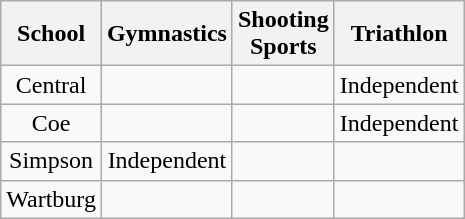<table class="wikitable" style="text-align:center">
<tr>
<th>School</th>
<th>Gymnastics</th>
<th>Shooting<br>Sports</th>
<th>Triathlon</th>
</tr>
<tr>
<td>Central</td>
<td></td>
<td></td>
<td>Independent</td>
</tr>
<tr>
<td>Coe</td>
<td></td>
<td></td>
<td>Independent</td>
</tr>
<tr>
<td>Simpson</td>
<td>Independent</td>
<td></td>
<td></td>
</tr>
<tr>
<td>Wartburg</td>
<td></td>
<td></td>
<td></td>
</tr>
</table>
